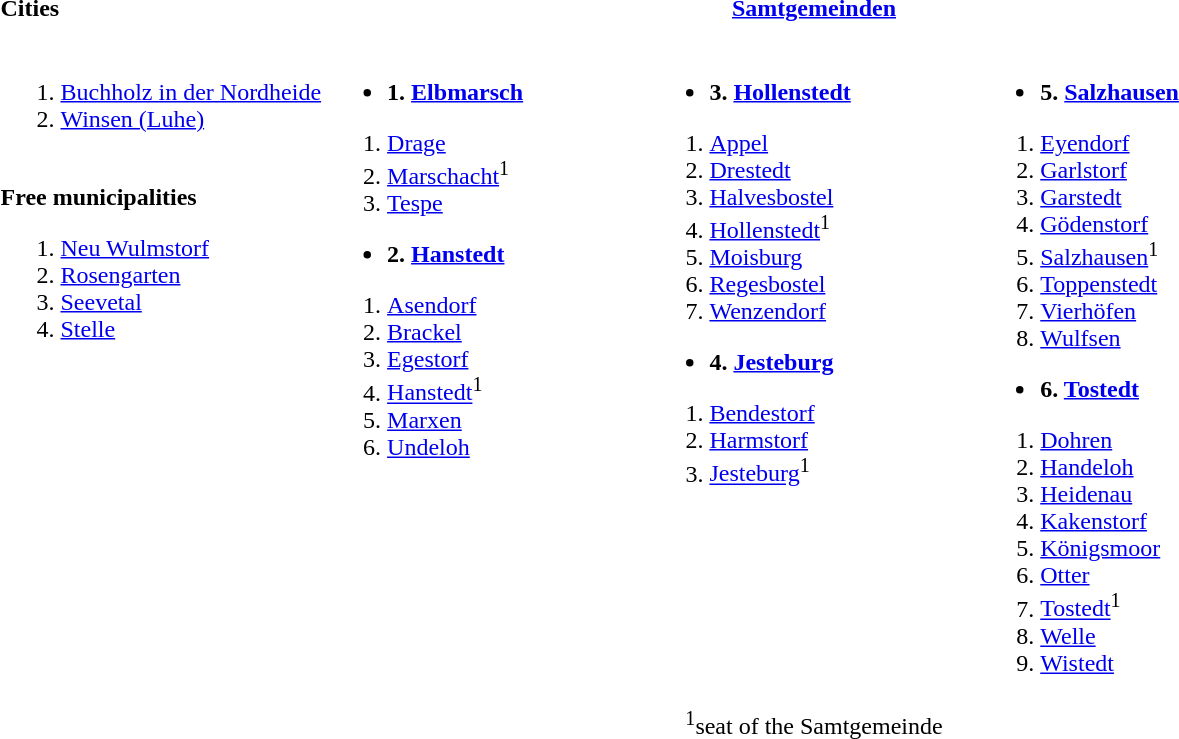<table>
<tr>
<th style="text-align:left; width:25%;">Cities</th>
<th colspan="3"  style="text-align:center; width:75%;"><a href='#'>Samtgemeinden</a></th>
</tr>
<tr valign=top>
<td><br><ol><li><a href='#'>Buchholz in der Nordheide</a></li><li><a href='#'>Winsen (Luhe)</a></li></ol><br>
<strong>Free municipalities</strong><ol><li><a href='#'>Neu Wulmstorf</a></li><li><a href='#'>Rosengarten</a></li><li><a href='#'>Seevetal</a></li><li><a href='#'>Stelle</a></li></ol></td>
<td><br><ul><li><strong>1. <a href='#'>Elbmarsch</a></strong></li></ul><ol><li><a href='#'>Drage</a></li><li><a href='#'>Marschacht</a><sup>1</sup></li><li><a href='#'>Tespe</a></li></ol><ul><li><strong>2. <a href='#'>Hanstedt</a></strong></li></ul><ol><li><a href='#'>Asendorf</a></li><li><a href='#'>Brackel</a></li><li><a href='#'>Egestorf</a></li><li><a href='#'>Hanstedt</a><sup>1</sup></li><li><a href='#'>Marxen</a></li><li><a href='#'>Undeloh</a></li></ol></td>
<td><br><ul><li><strong>3. <a href='#'>Hollenstedt</a></strong></li></ul><ol><li><a href='#'>Appel</a></li><li><a href='#'>Drestedt</a></li><li><a href='#'>Halvesbostel</a></li><li><a href='#'>Hollenstedt</a><sup>1</sup></li><li><a href='#'>Moisburg</a></li><li><a href='#'>Regesbostel</a></li><li><a href='#'>Wenzendorf</a></li></ol><ul><li><strong>4. <a href='#'>Jesteburg</a></strong></li></ul><ol><li><a href='#'>Bendestorf</a></li><li><a href='#'>Harmstorf</a></li><li><a href='#'>Jesteburg</a><sup>1</sup></li></ol></td>
<td><br><ul><li><strong>5. <a href='#'>Salzhausen</a></strong></li></ul><ol><li><a href='#'>Eyendorf</a></li><li><a href='#'>Garlstorf</a></li><li><a href='#'>Garstedt</a></li><li><a href='#'>Gödenstorf</a></li><li><a href='#'>Salzhausen</a><sup>1</sup></li><li><a href='#'>Toppenstedt</a></li><li><a href='#'>Vierhöfen</a></li><li><a href='#'>Wulfsen</a></li></ol><ul><li><strong>6. <a href='#'>Tostedt</a></strong></li></ul><ol><li><a href='#'>Dohren</a></li><li><a href='#'>Handeloh</a></li><li><a href='#'>Heidenau</a></li><li><a href='#'>Kakenstorf</a></li><li><a href='#'>Königsmoor</a></li><li><a href='#'>Otter</a></li><li><a href='#'>Tostedt</a><sup>1</sup></li><li><a href='#'>Welle</a></li><li><a href='#'>Wistedt</a></li></ol></td>
</tr>
<tr>
<td></td>
<td colspan="3" style="text-align:center;"><sup>1</sup>seat of the Samtgemeinde</td>
</tr>
</table>
